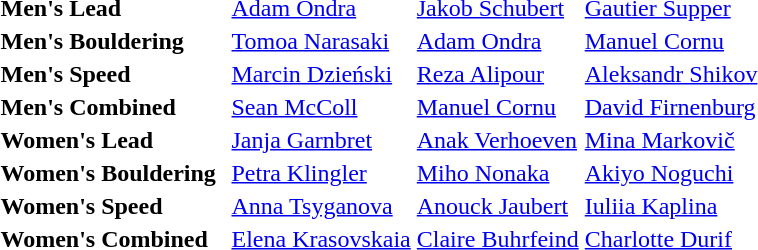<table>
<tr>
<th scope=row style="text-align:left" width=150>Men's Lead</th>
<td> <a href='#'>Adam Ondra</a></td>
<td> <a href='#'>Jakob Schubert</a></td>
<td> <a href='#'>Gautier Supper</a></td>
</tr>
<tr>
<th scope=row style="text-align:left">Men's Bouldering</th>
<td> <a href='#'>Tomoa Narasaki</a></td>
<td> <a href='#'>Adam Ondra</a></td>
<td> <a href='#'>Manuel Cornu</a></td>
</tr>
<tr>
<th scope=row style="text-align:left">Men's Speed</th>
<td> <a href='#'>Marcin Dzieński</a></td>
<td> <a href='#'>Reza Alipour</a></td>
<td> <a href='#'>Aleksandr Shikov</a></td>
</tr>
<tr>
<th scope=row style="text-align:left">Men's Combined</th>
<td> <a href='#'>Sean McColl</a></td>
<td> <a href='#'>Manuel Cornu</a></td>
<td> <a href='#'>David Firnenburg</a></td>
</tr>
<tr>
<th scope=row style="text-align:left">Women's Lead</th>
<td> <a href='#'>Janja Garnbret</a></td>
<td> <a href='#'>Anak Verhoeven</a></td>
<td> <a href='#'>Mina Markovič</a></td>
</tr>
<tr>
<th scope=row style="text-align:left">Women's Bouldering</th>
<td> <a href='#'>Petra Klingler</a></td>
<td> <a href='#'>Miho Nonaka</a></td>
<td> <a href='#'>Akiyo Noguchi</a></td>
</tr>
<tr>
<th scope=row style="text-align:left">Women's Speed</th>
<td> <a href='#'>Anna Tsyganova</a></td>
<td> <a href='#'>Anouck Jaubert</a></td>
<td> <a href='#'>Iuliia Kaplina</a></td>
</tr>
<tr>
<th scope=row style="text-align:left">Women's Combined</th>
<td> <a href='#'>Elena Krasovskaia</a></td>
<td> <a href='#'>Claire Buhrfeind</a></td>
<td> <a href='#'>Charlotte Durif</a></td>
</tr>
</table>
